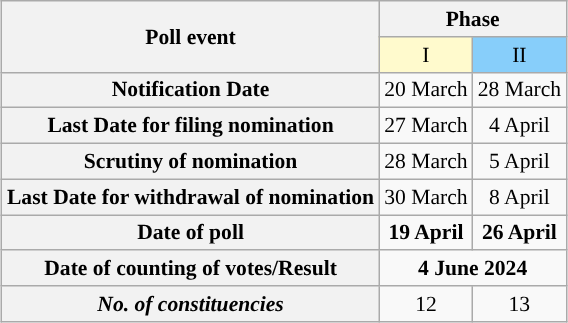<table class="wikitable" style="text-align:center;margin:auto;font-size:90%;">
<tr>
<th rowspan="2">Poll event</th>
<th colspan="2">Phase</th>
</tr>
<tr>
<td bgcolor="#FFFACD">I</td>
<td bgcolor="#87CEFA">II</td>
</tr>
<tr>
<th>Notification Date</th>
<td>20 March</td>
<td>28 March</td>
</tr>
<tr>
<th>Last Date for filing nomination</th>
<td>27 March</td>
<td>4 April</td>
</tr>
<tr>
<th>Scrutiny of nomination</th>
<td>28 March</td>
<td>5 April</td>
</tr>
<tr>
<th>Last Date for withdrawal of nomination</th>
<td>30 March</td>
<td>8 April</td>
</tr>
<tr>
<th>Date of poll</th>
<td><strong>19 April</strong></td>
<td><strong>26 April</strong></td>
</tr>
<tr>
<th>Date of counting of votes/Result</th>
<td colspan="2"><strong>4 June 2024</strong></td>
</tr>
<tr>
<th><strong><em>No. of constituencies</em></strong></th>
<td>12</td>
<td>13</td>
</tr>
</table>
